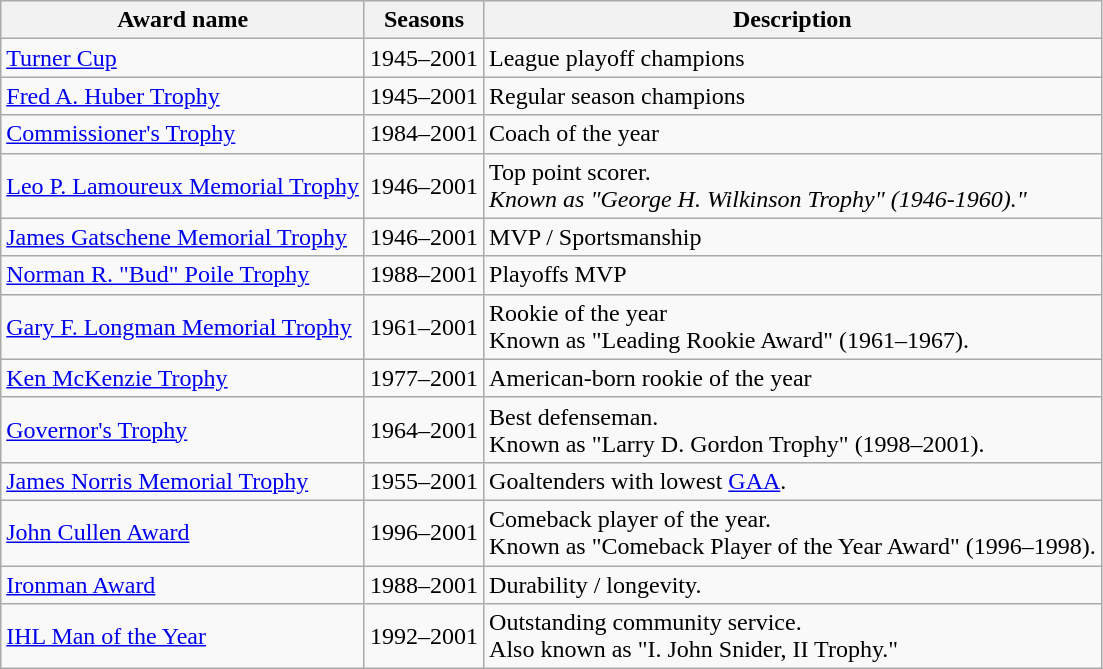<table class=wikitable>
<tr>
<th>Award name</th>
<th>Seasons</th>
<th>Description</th>
</tr>
<tr>
<td><a href='#'>Turner Cup</a></td>
<td>1945–2001</td>
<td>League playoff champions</td>
</tr>
<tr>
<td><a href='#'>Fred A. Huber Trophy</a></td>
<td>1945–2001</td>
<td>Regular season champions</td>
</tr>
<tr>
<td><a href='#'>Commissioner's Trophy</a></td>
<td>1984–2001</td>
<td>Coach of the year</td>
</tr>
<tr>
<td><a href='#'>Leo P. Lamoureux Memorial Trophy</a></td>
<td>1946–2001</td>
<td>Top point scorer.<br><em>Known as "George H. Wilkinson Trophy" (1946-1960)."</td>
</tr>
<tr>
<td><a href='#'>James Gatschene Memorial Trophy</a></td>
<td>1946–2001</td>
<td>MVP / Sportsmanship</td>
</tr>
<tr>
<td><a href='#'>Norman R. "Bud" Poile Trophy</a></td>
<td>1988–2001</td>
<td>Playoffs MVP</td>
</tr>
<tr>
<td><a href='#'>Gary F. Longman Memorial Trophy</a></td>
<td>1961–2001</td>
<td>Rookie of the year<br></em>Known as "Leading Rookie Award" (1961–1967).<em></td>
</tr>
<tr>
<td><a href='#'>Ken McKenzie Trophy</a></td>
<td>1977–2001</td>
<td>American-born rookie of the year</td>
</tr>
<tr>
<td><a href='#'>Governor's Trophy</a></td>
<td>1964–2001</td>
<td>Best defenseman.<br></em>Known as "Larry D. Gordon Trophy" (1998–2001).<em></td>
</tr>
<tr>
<td><a href='#'>James Norris Memorial Trophy</a></td>
<td>1955–2001</td>
<td>Goaltenders with lowest <a href='#'>GAA</a>.</td>
</tr>
<tr>
<td><a href='#'>John Cullen Award</a></td>
<td>1996–2001</td>
<td>Comeback player of the year.<br></em>Known as "Comeback Player of the Year Award" (1996–1998).<em></td>
</tr>
<tr>
<td><a href='#'>Ironman Award</a></td>
<td>1988–2001</td>
<td>Durability / longevity.</td>
</tr>
<tr>
<td><a href='#'>IHL Man of the Year</a></td>
<td>1992–2001</td>
<td>Outstanding community service.<br></em>Also known as "I. John Snider, II Trophy."<em></td>
</tr>
</table>
